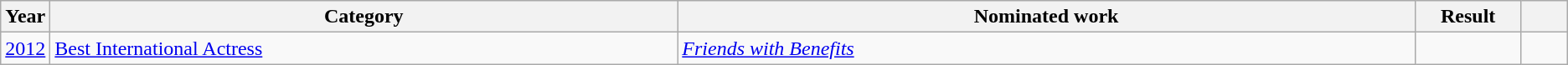<table class="wikitable sortable">
<tr>
<th scope="col" style="width:1em;">Year</th>
<th scope="col" style="width:33em;">Category</th>
<th scope="col" style="width:39em;">Nominated work</th>
<th scope="col" style="width:5em;">Result</th>
<th scope="col" style="width:2em;" class="unsortable"></th>
</tr>
<tr>
<td><a href='#'>2012</a></td>
<td><a href='#'>Best International Actress</a></td>
<td><em><a href='#'>Friends with Benefits</a></em></td>
<td></td>
<td style="text-align:center;"></td>
</tr>
</table>
